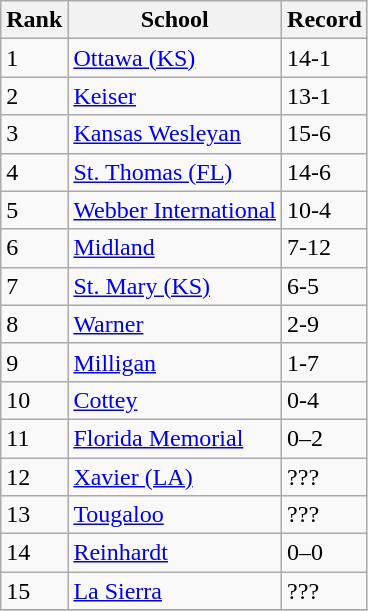<table class="wikitable">
<tr>
<th>Rank</th>
<th>School</th>
<th>Record</th>
</tr>
<tr>
<td>1</td>
<td><a href='#'>Ottawa (KS)</a></td>
<td>14-1</td>
</tr>
<tr>
<td>2</td>
<td><a href='#'>Keiser</a></td>
<td>13-1</td>
</tr>
<tr>
<td>3</td>
<td><a href='#'>Kansas Wesleyan</a></td>
<td>15-6</td>
</tr>
<tr>
<td>4</td>
<td><a href='#'>St. Thomas (FL)</a></td>
<td>14-6</td>
</tr>
<tr>
<td>5</td>
<td><a href='#'>Webber International</a></td>
<td>10-4</td>
</tr>
<tr>
<td>6</td>
<td><a href='#'>Midland</a></td>
<td>7-12</td>
</tr>
<tr>
<td>7</td>
<td><a href='#'>St. Mary (KS)</a></td>
<td>6-5</td>
</tr>
<tr>
<td>8</td>
<td><a href='#'>Warner</a></td>
<td>2-9</td>
</tr>
<tr>
<td>9</td>
<td><a href='#'>Milligan</a></td>
<td>1-7</td>
</tr>
<tr>
<td>10</td>
<td><a href='#'>Cottey</a></td>
<td>0-4</td>
</tr>
<tr>
<td>11</td>
<td><a href='#'>Florida Memorial</a></td>
<td>0–2</td>
</tr>
<tr>
<td>12</td>
<td><a href='#'>Xavier (LA)</a></td>
<td>???</td>
</tr>
<tr>
<td>13</td>
<td><a href='#'>Tougaloo</a></td>
<td>???</td>
</tr>
<tr>
<td>14</td>
<td><a href='#'>Reinhardt</a></td>
<td>0–0</td>
</tr>
<tr>
<td>15</td>
<td><a href='#'>La Sierra</a></td>
<td>???</td>
</tr>
<tr>
</tr>
</table>
